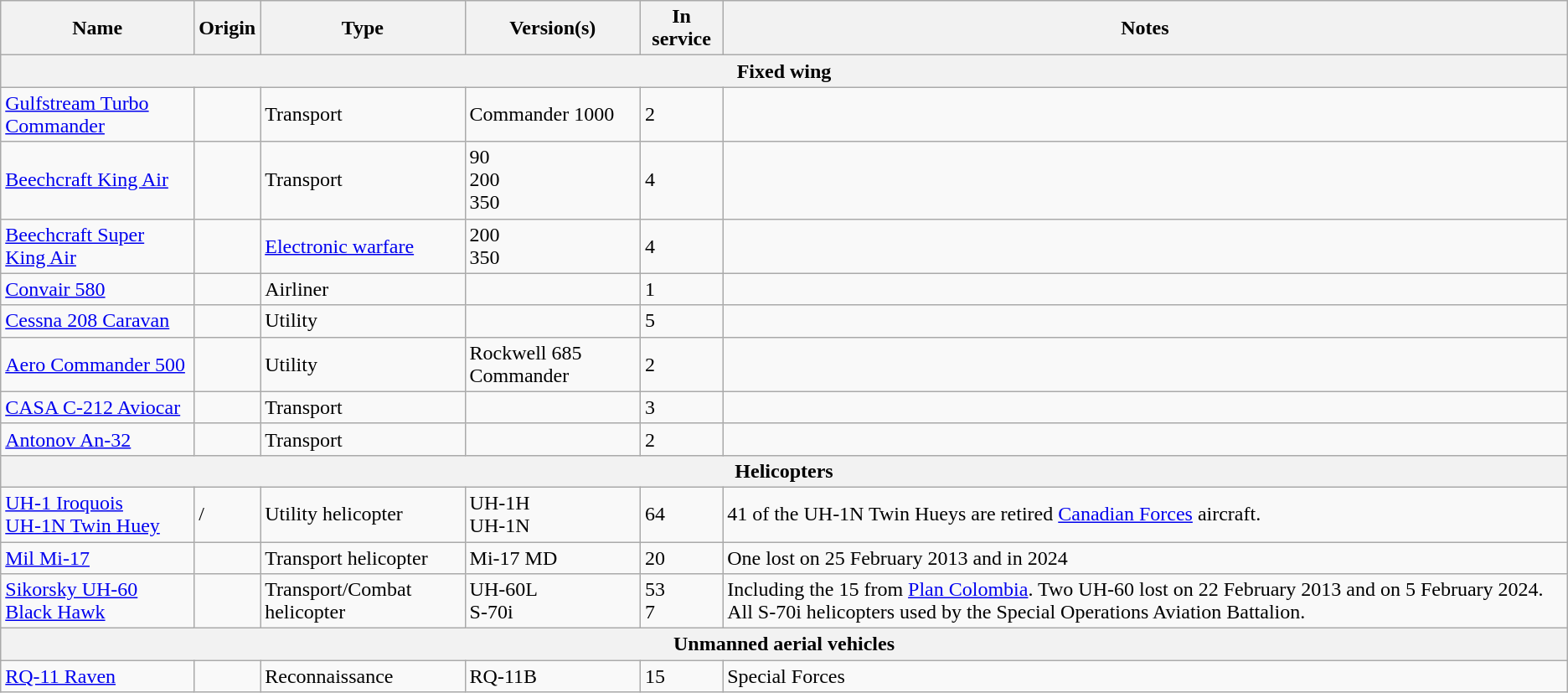<table class="wikitable" style="font-size:100%;">
<tr>
<th>Name</th>
<th>Origin</th>
<th>Type</th>
<th>Version(s)</th>
<th>In service</th>
<th>Notes</th>
</tr>
<tr>
<th colspan="6">Fixed wing</th>
</tr>
<tr>
<td><a href='#'>Gulfstream Turbo Commander</a></td>
<td></td>
<td>Transport</td>
<td>Commander 1000</td>
<td>2</td>
<td></td>
</tr>
<tr>
<td><a href='#'>Beechcraft King Air</a></td>
<td></td>
<td>Transport</td>
<td>90<br>200<br>350</td>
<td>4</td>
<td></td>
</tr>
<tr>
<td><a href='#'>Beechcraft Super King Air</a></td>
<td></td>
<td><a href='#'>Electronic warfare</a></td>
<td>200<br>350</td>
<td>4</td>
<td></td>
</tr>
<tr>
<td><a href='#'>Convair 580</a></td>
<td></td>
<td>Airliner</td>
<td></td>
<td>1</td>
<td></td>
</tr>
<tr>
<td><a href='#'>Cessna 208 Caravan</a></td>
<td></td>
<td>Utility</td>
<td></td>
<td>5</td>
<td></td>
</tr>
<tr>
<td><a href='#'>Aero Commander 500</a></td>
<td></td>
<td>Utility</td>
<td>Rockwell 685 Commander</td>
<td>2</td>
<td></td>
</tr>
<tr>
<td><a href='#'>CASA C-212 Aviocar</a></td>
<td></td>
<td>Transport</td>
<td></td>
<td>3</td>
<td></td>
</tr>
<tr>
<td><a href='#'>Antonov An-32</a></td>
<td></td>
<td>Transport</td>
<td></td>
<td>2</td>
<td></td>
</tr>
<tr>
<th colspan="6">Helicopters</th>
</tr>
<tr>
<td><a href='#'>UH-1 Iroquois</a><br><a href='#'>UH-1N Twin Huey</a></td>
<td> /<br></td>
<td>Utility helicopter</td>
<td>UH-1H<br>UH-1N</td>
<td>64</td>
<td>41 of the UH-1N Twin Hueys are retired <a href='#'>Canadian Forces</a> aircraft.</td>
</tr>
<tr>
<td><a href='#'>Mil Mi-17</a></td>
<td></td>
<td>Transport helicopter</td>
<td>Mi-17 MD</td>
<td>20</td>
<td>One lost on 25 February 2013 and in 2024</td>
</tr>
<tr>
<td><a href='#'>Sikorsky UH-60 Black Hawk</a></td>
<td><br></td>
<td>Transport/Combat helicopter</td>
<td>UH-60L<br>S-70i</td>
<td>53<br>7</td>
<td>Including the 15 from <a href='#'>Plan Colombia</a>. Two UH-60 lost on 22 February 2013 and on 5 February 2024. All S-70i helicopters used by the Special Operations Aviation Battalion.</td>
</tr>
<tr>
<th colspan="6">Unmanned aerial vehicles</th>
</tr>
<tr>
<td><a href='#'>RQ-11 Raven</a></td>
<td></td>
<td>Reconnaissance</td>
<td>RQ-11B</td>
<td>15</td>
<td>Special Forces</td>
</tr>
</table>
